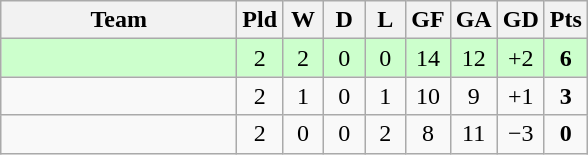<table class="wikitable" style="text-align:center;">
<tr>
<th width=150>Team</th>
<th width=20>Pld</th>
<th width=20>W</th>
<th width=20>D</th>
<th width=20>L</th>
<th width=20>GF</th>
<th width=20>GA</th>
<th width=20>GD</th>
<th width=20>Pts</th>
</tr>
<tr align=center style="background:#ccffcc;">
<td align="left"></td>
<td>2</td>
<td>2</td>
<td>0</td>
<td>0</td>
<td>14</td>
<td>12</td>
<td>+2</td>
<td><strong>6</strong></td>
</tr>
<tr>
<td align="left"></td>
<td>2</td>
<td>1</td>
<td>0</td>
<td>1</td>
<td>10</td>
<td>9</td>
<td>+1</td>
<td><strong>3</strong></td>
</tr>
<tr>
<td align="left"></td>
<td>2</td>
<td>0</td>
<td>0</td>
<td>2</td>
<td>8</td>
<td>11</td>
<td>−3</td>
<td><strong>0</strong></td>
</tr>
</table>
